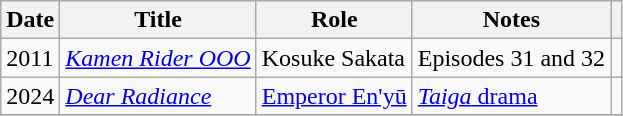<table class="wikitable">
<tr>
<th>Date</th>
<th>Title</th>
<th>Role</th>
<th>Notes</th>
<th></th>
</tr>
<tr>
<td>2011</td>
<td><em><a href='#'>Kamen Rider OOO</a></em></td>
<td>Kosuke Sakata</td>
<td>Episodes 31 and 32</td>
<td></td>
</tr>
<tr>
<td>2024</td>
<td><em><a href='#'>Dear Radiance</a></em></td>
<td><a href='#'>Emperor En'yū</a></td>
<td><a href='#'><em>Taiga</em> drama</a></td>
<td></td>
</tr>
<tr>
</tr>
</table>
